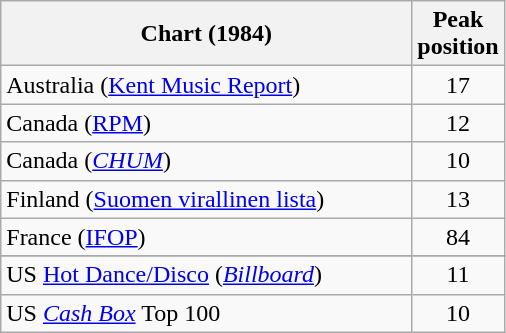<table class="wikitable sortable">
<tr>
<th style="width: 200pt;">Chart (1984)</th>
<th style="width: 40pt;">Peak<br>position</th>
</tr>
<tr>
<td>Australia (<a href='#'>Kent Music Report</a>)</td>
<td align="center">17</td>
</tr>
<tr>
<td>Canada (<a href='#'>RPM</a>)</td>
<td align="center">12</td>
</tr>
<tr>
<td>Canada (<a href='#'><em>CHUM</em></a>)</td>
<td align="center">10</td>
</tr>
<tr>
<td>Finland (<a href='#'>Suomen virallinen lista</a>)</td>
<td align="center">13</td>
</tr>
<tr>
<td>France (<a href='#'>IFOP</a>)</td>
<td align="center">84</td>
</tr>
<tr>
</tr>
<tr>
</tr>
<tr>
</tr>
<tr>
</tr>
<tr>
<td>US <a href='#'>Hot Dance/Disco</a> (<em><a href='#'>Billboard</a></em>)</td>
<td align="center">11</td>
</tr>
<tr>
<td>US <a href='#'><em>Cash Box</em></a> Top 100</td>
<td align="center">10</td>
</tr>
</table>
